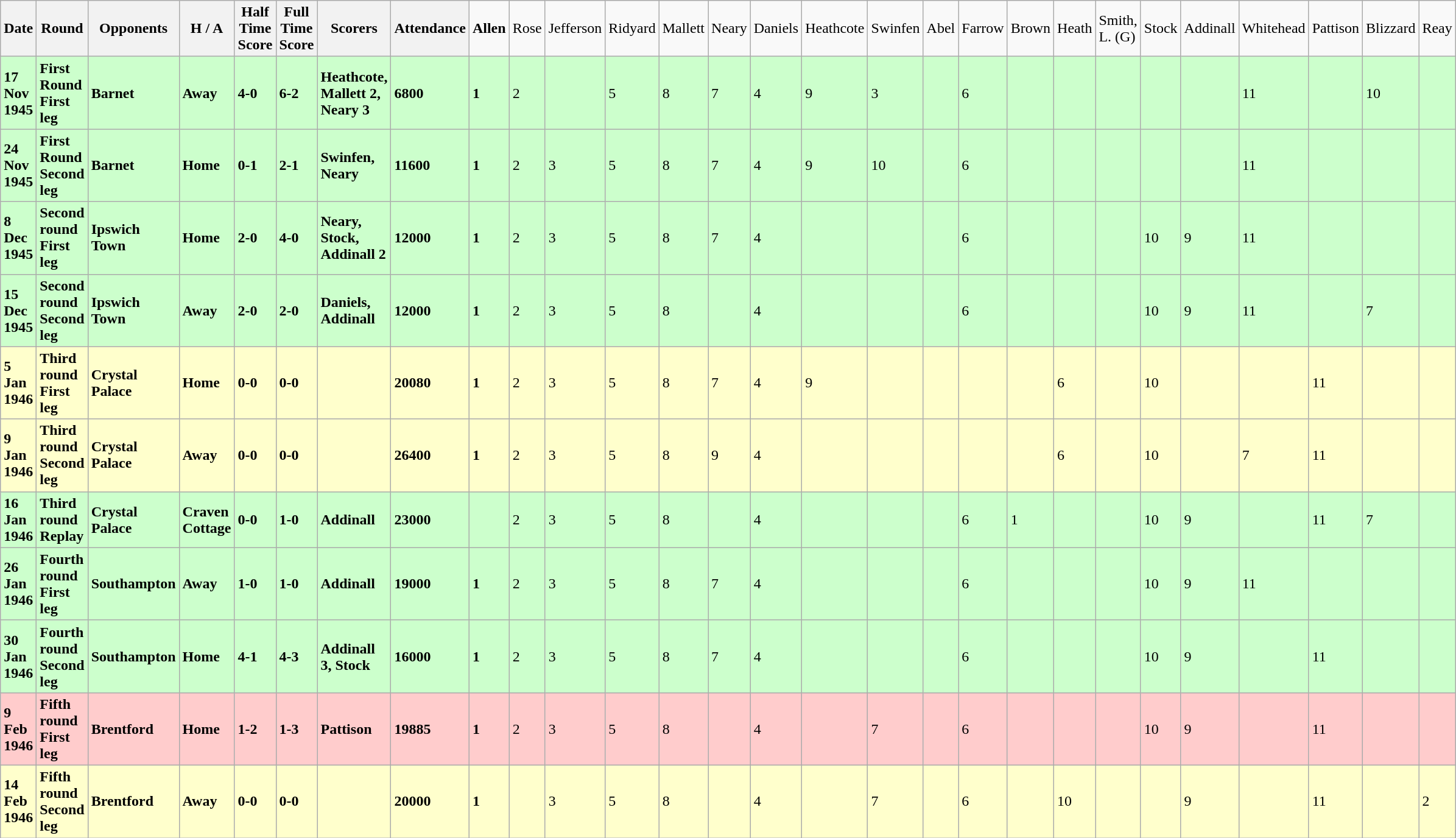<table class="wikitable">
<tr>
<th><strong>Date</strong></th>
<th><strong>Round</strong></th>
<th><strong>Opponents</strong></th>
<th><strong>H / A</strong></th>
<th><strong>Half Time Score</strong></th>
<th><strong>Full Time Score</strong></th>
<th><strong>Scorers</strong></th>
<th><strong>Attendance</strong></th>
<td><strong>Allen</strong></td>
<td>Rose</td>
<td>Jefferson</td>
<td>Ridyard</td>
<td>Mallett</td>
<td>Neary</td>
<td>Daniels</td>
<td>Heathcote</td>
<td>Swinfen</td>
<td>Abel</td>
<td>Farrow</td>
<td>Brown</td>
<td>Heath</td>
<td>Smith, L. (G)</td>
<td>Stock</td>
<td>Addinall</td>
<td>Whitehead</td>
<td>Pattison</td>
<td>Blizzard</td>
<td>Reay</td>
</tr>
<tr bgcolor="#CCFFCC">
<td><strong>17 Nov 1945</strong></td>
<td><strong>First Round First leg</strong></td>
<td><strong>Barnet</strong></td>
<td><strong>Away</strong></td>
<td><strong>4-0</strong></td>
<td><strong>6-2</strong></td>
<td><strong>Heathcote, Mallett 2, Neary 3</strong></td>
<td><strong>6800</strong></td>
<td><strong>1</strong></td>
<td>2</td>
<td></td>
<td>5</td>
<td>8</td>
<td>7</td>
<td>4</td>
<td>9</td>
<td>3</td>
<td></td>
<td>6</td>
<td></td>
<td></td>
<td></td>
<td></td>
<td></td>
<td>11</td>
<td></td>
<td>10</td>
<td></td>
</tr>
<tr bgcolor="#CCFFCC">
<td><strong>24 Nov 1945</strong></td>
<td><strong>First Round Second leg</strong></td>
<td><strong>Barnet</strong></td>
<td><strong>Home</strong></td>
<td><strong>0-1</strong></td>
<td><strong>2-1</strong></td>
<td><strong>Swinfen, Neary</strong></td>
<td><strong>11600</strong></td>
<td><strong>1</strong></td>
<td>2</td>
<td>3</td>
<td>5</td>
<td>8</td>
<td>7</td>
<td>4</td>
<td>9</td>
<td>10</td>
<td></td>
<td>6</td>
<td></td>
<td></td>
<td></td>
<td></td>
<td></td>
<td>11</td>
<td></td>
<td></td>
<td></td>
</tr>
<tr bgcolor="#CCFFCC">
<td><strong>8 Dec 1945</strong></td>
<td><strong>Second round First leg</strong></td>
<td><strong>Ipswich Town</strong></td>
<td><strong>Home</strong></td>
<td><strong>2-0</strong></td>
<td><strong>4-0</strong></td>
<td><strong>Neary, Stock, Addinall 2</strong></td>
<td><strong>12000</strong></td>
<td><strong>1</strong></td>
<td>2</td>
<td>3</td>
<td>5</td>
<td>8</td>
<td>7</td>
<td>4</td>
<td></td>
<td></td>
<td></td>
<td>6</td>
<td></td>
<td></td>
<td></td>
<td>10</td>
<td>9</td>
<td>11</td>
<td></td>
<td></td>
<td></td>
</tr>
<tr bgcolor="#CCFFCC">
<td><strong>15 Dec 1945</strong></td>
<td><strong>Second round Second leg</strong></td>
<td><strong>Ipswich Town</strong></td>
<td><strong>Away</strong></td>
<td><strong>2-0</strong></td>
<td><strong>2-0</strong></td>
<td><strong>Daniels, Addinall</strong></td>
<td><strong>12000</strong></td>
<td><strong>1</strong></td>
<td>2</td>
<td>3</td>
<td>5</td>
<td>8</td>
<td></td>
<td>4</td>
<td></td>
<td></td>
<td></td>
<td>6</td>
<td></td>
<td></td>
<td></td>
<td>10</td>
<td>9</td>
<td>11</td>
<td></td>
<td>7</td>
<td></td>
</tr>
<tr bgcolor="#FFFFCC">
<td><strong>5 Jan 1946</strong></td>
<td><strong>Third round First leg</strong></td>
<td><strong>Crystal Palace</strong></td>
<td><strong>Home</strong></td>
<td><strong>0-0</strong></td>
<td><strong>0-0</strong></td>
<td></td>
<td><strong>20080</strong></td>
<td><strong>1</strong></td>
<td>2</td>
<td>3</td>
<td>5</td>
<td>8</td>
<td>7</td>
<td>4</td>
<td>9</td>
<td></td>
<td></td>
<td></td>
<td></td>
<td>6</td>
<td></td>
<td>10</td>
<td></td>
<td></td>
<td>11</td>
<td></td>
<td></td>
</tr>
<tr bgcolor="#FFFFCC">
<td><strong>9 Jan 1946</strong></td>
<td><strong>Third round Second leg</strong></td>
<td><strong>Crystal Palace</strong></td>
<td><strong>Away</strong></td>
<td><strong>0-0</strong></td>
<td><strong>0-0</strong></td>
<td></td>
<td><strong>26400</strong></td>
<td><strong>1</strong></td>
<td>2</td>
<td>3</td>
<td>5</td>
<td>8</td>
<td>9</td>
<td>4</td>
<td></td>
<td></td>
<td></td>
<td></td>
<td></td>
<td>6</td>
<td></td>
<td>10</td>
<td></td>
<td>7</td>
<td>11</td>
<td></td>
<td></td>
</tr>
<tr bgcolor="#CCFFCC">
<td><strong>16 Jan 1946</strong></td>
<td><strong>Third round Replay</strong></td>
<td><strong>Crystal Palace</strong></td>
<td><strong>Craven Cottage</strong></td>
<td><strong>0-0</strong></td>
<td><strong>1-0</strong></td>
<td><strong>Addinall</strong></td>
<td><strong>23000</strong></td>
<td></td>
<td>2</td>
<td>3</td>
<td>5</td>
<td>8</td>
<td></td>
<td>4</td>
<td></td>
<td></td>
<td></td>
<td>6</td>
<td>1</td>
<td></td>
<td></td>
<td>10</td>
<td>9</td>
<td></td>
<td>11</td>
<td>7</td>
<td></td>
</tr>
<tr bgcolor="#CCFFCC">
<td><strong>26 Jan 1946</strong></td>
<td><strong>Fourth round First leg</strong></td>
<td><strong>Southampton</strong></td>
<td><strong>Away</strong></td>
<td><strong>1-0</strong></td>
<td><strong>1-0</strong></td>
<td><strong>Addinall</strong></td>
<td><strong>19000</strong></td>
<td><strong>1</strong></td>
<td>2</td>
<td>3</td>
<td>5</td>
<td>8</td>
<td>7</td>
<td>4</td>
<td></td>
<td></td>
<td></td>
<td>6</td>
<td></td>
<td></td>
<td></td>
<td>10</td>
<td>9</td>
<td>11</td>
<td></td>
<td></td>
<td></td>
</tr>
<tr bgcolor="#CCFFCC">
<td><strong>30 Jan 1946</strong></td>
<td><strong>Fourth round Second leg</strong></td>
<td><strong>Southampton</strong></td>
<td><strong>Home</strong></td>
<td><strong>4-1</strong></td>
<td><strong>4-3</strong></td>
<td><strong>Addinall 3, Stock</strong></td>
<td><strong>16000</strong></td>
<td><strong>1</strong></td>
<td>2</td>
<td>3</td>
<td>5</td>
<td>8</td>
<td>7</td>
<td>4</td>
<td></td>
<td></td>
<td></td>
<td>6</td>
<td></td>
<td></td>
<td></td>
<td>10</td>
<td>9</td>
<td></td>
<td>11</td>
<td></td>
<td></td>
</tr>
<tr bgcolor="#FFCCCC">
<td><strong>9 Feb 1946</strong></td>
<td><strong>Fifth round First leg</strong></td>
<td><strong>Brentford</strong></td>
<td><strong>Home</strong></td>
<td><strong>1-2</strong></td>
<td><strong>1-3</strong></td>
<td><strong>Pattison</strong></td>
<td><strong>19885</strong></td>
<td><strong>1</strong></td>
<td>2</td>
<td>3</td>
<td>5</td>
<td>8</td>
<td></td>
<td>4</td>
<td></td>
<td>7</td>
<td></td>
<td>6</td>
<td></td>
<td></td>
<td></td>
<td>10</td>
<td>9</td>
<td></td>
<td>11</td>
<td></td>
<td></td>
</tr>
<tr bgcolor="#FFFFCC">
<td><strong>14 Feb 1946</strong></td>
<td><strong>Fifth round Second leg</strong></td>
<td><strong>Brentford</strong></td>
<td><strong>Away</strong></td>
<td><strong>0-0</strong></td>
<td><strong>0-0</strong></td>
<td></td>
<td><strong>20000</strong></td>
<td><strong>1</strong></td>
<td></td>
<td>3</td>
<td>5</td>
<td>8</td>
<td></td>
<td>4</td>
<td></td>
<td>7</td>
<td></td>
<td>6</td>
<td></td>
<td>10</td>
<td></td>
<td></td>
<td>9</td>
<td></td>
<td>11</td>
<td></td>
<td>2</td>
</tr>
</table>
